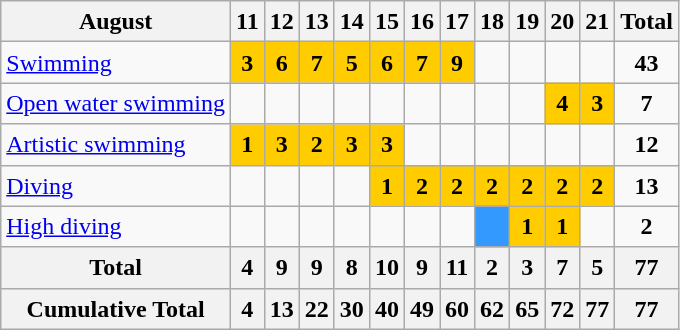<table class="wikitable" style="line-height:1.25em; text-align:center">
<tr>
<th>August</th>
<th>11</th>
<th>12</th>
<th>13</th>
<th>14</th>
<th>15</th>
<th>16</th>
<th>17</th>
<th>18</th>
<th>19</th>
<th>20</th>
<th>21</th>
<th>Total</th>
</tr>
<tr>
<td align=left><a href='#'>Swimming</a></td>
<td bgcolor=ffcc00><strong>3</strong></td>
<td bgcolor=ffcc00><strong>6</strong></td>
<td bgcolor=ffcc00><strong>7</strong></td>
<td bgcolor=ffcc00><strong>5</strong></td>
<td bgcolor=ffcc00><strong>6</strong></td>
<td bgcolor=ffcc00><strong>7</strong></td>
<td bgcolor=ffcc00><strong>9</strong></td>
<td></td>
<td></td>
<td></td>
<td></td>
<td><strong>43</strong></td>
</tr>
<tr>
<td align=left><a href='#'>Open water swimming</a></td>
<td></td>
<td></td>
<td></td>
<td></td>
<td></td>
<td></td>
<td></td>
<td></td>
<td></td>
<td bgcolor=ffcc00><strong>4</strong></td>
<td bgcolor=ffcc00><strong>3</strong></td>
<td><strong>7</strong></td>
</tr>
<tr>
<td align=left><a href='#'>Artistic swimming</a></td>
<td bgcolor=ffcc00><strong>1</strong></td>
<td bgcolor=ffcc00><strong>3</strong></td>
<td bgcolor=ffcc00><strong>2</strong></td>
<td bgcolor=ffcc00><strong>3</strong></td>
<td bgcolor=ffcc00><strong>3</strong></td>
<td></td>
<td></td>
<td></td>
<td></td>
<td></td>
<td></td>
<td><strong>12</strong></td>
</tr>
<tr>
<td align=left><a href='#'>Diving</a></td>
<td></td>
<td></td>
<td></td>
<td></td>
<td bgcolor=ffcc00><strong>1</strong></td>
<td bgcolor=ffcc00><strong>2</strong></td>
<td bgcolor=ffcc00><strong>2</strong></td>
<td bgcolor=ffcc00><strong>2</strong></td>
<td bgcolor=ffcc00><strong>2</strong></td>
<td bgcolor=ffcc00><strong>2</strong></td>
<td bgcolor=ffcc00><strong>2</strong></td>
<td><strong>13</strong></td>
</tr>
<tr>
<td align=left><a href='#'>High diving</a></td>
<td></td>
<td></td>
<td></td>
<td></td>
<td></td>
<td></td>
<td></td>
<td bgcolor=3399ff></td>
<td bgcolor=ffcc00><strong>1</strong></td>
<td bgcolor=ffcc00><strong>1</strong></td>
<td></td>
<td><strong>2</strong></td>
</tr>
<tr>
<th>Total</th>
<th>4</th>
<th>9</th>
<th>9</th>
<th>8</th>
<th>10</th>
<th>9</th>
<th>11</th>
<th>2</th>
<th>3</th>
<th>7</th>
<th>5</th>
<th>77</th>
</tr>
<tr>
<th>Cumulative Total</th>
<th>4</th>
<th>13</th>
<th>22</th>
<th>30</th>
<th>40</th>
<th>49</th>
<th>60</th>
<th>62</th>
<th>65</th>
<th>72</th>
<th>77</th>
<th>77</th>
</tr>
</table>
